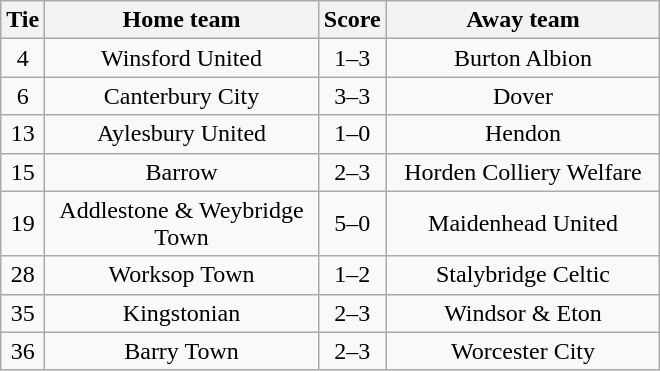<table class="wikitable" style="text-align:center;">
<tr>
<th width=20>Tie</th>
<th width=175>Home team</th>
<th width=20>Score</th>
<th width=175>Away team</th>
</tr>
<tr>
<td>4</td>
<td>Winsford United</td>
<td>1–3</td>
<td>Burton Albion</td>
</tr>
<tr>
<td>6</td>
<td>Canterbury City</td>
<td>3–3</td>
<td>Dover</td>
</tr>
<tr>
<td>13</td>
<td>Aylesbury United</td>
<td>1–0</td>
<td>Hendon</td>
</tr>
<tr>
<td>15</td>
<td>Barrow</td>
<td>2–3</td>
<td>Horden Colliery Welfare</td>
</tr>
<tr>
<td>19</td>
<td>Addlestone & Weybridge Town</td>
<td>5–0</td>
<td>Maidenhead United</td>
</tr>
<tr>
<td>28</td>
<td>Worksop Town</td>
<td>1–2</td>
<td>Stalybridge Celtic</td>
</tr>
<tr>
<td>35</td>
<td>Kingstonian</td>
<td>2–3</td>
<td>Windsor & Eton</td>
</tr>
<tr>
<td>36</td>
<td>Barry Town</td>
<td>2–3</td>
<td>Worcester City</td>
</tr>
</table>
